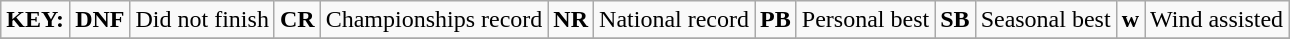<table class="wikitable">
<tr>
<td><strong>KEY:</strong></td>
<td><strong>DNF</strong></td>
<td>Did not finish</td>
<td><strong>CR</strong></td>
<td>Championships record</td>
<td><strong>NR</strong></td>
<td>National record</td>
<td><strong>PB</strong></td>
<td>Personal best</td>
<td><strong>SB</strong></td>
<td>Seasonal best</td>
<td><strong>w</strong></td>
<td>Wind assisted</td>
</tr>
<tr>
</tr>
</table>
